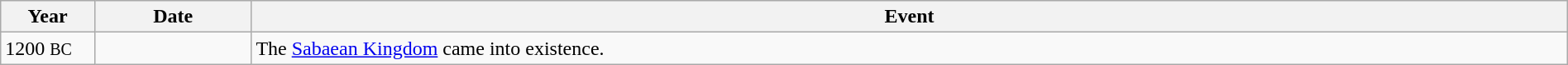<table class="wikitable" width="100%">
<tr>
<th style="width:6%">Year</th>
<th style="width:10%">Date</th>
<th>Event</th>
</tr>
<tr>
<td>1200 <small>BC</small></td>
<td></td>
<td>The <a href='#'>Sabaean Kingdom</a> came into existence.</td>
</tr>
</table>
